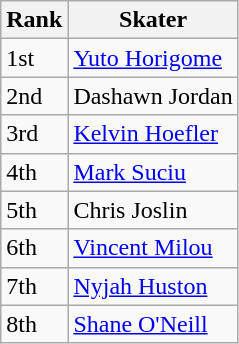<table class="wikitable">
<tr>
<th>Rank</th>
<th>Skater</th>
</tr>
<tr>
<td>1st</td>
<td><a href='#'>Yuto Horigome</a></td>
</tr>
<tr>
<td>2nd</td>
<td>Dashawn Jordan</td>
</tr>
<tr>
<td>3rd</td>
<td><a href='#'>Kelvin Hoefler</a></td>
</tr>
<tr>
<td>4th</td>
<td><a href='#'>Mark Suciu</a></td>
</tr>
<tr>
<td>5th</td>
<td>Chris Joslin</td>
</tr>
<tr>
<td>6th</td>
<td><a href='#'>Vincent Milou</a></td>
</tr>
<tr>
<td>7th</td>
<td><a href='#'>Nyjah Huston</a></td>
</tr>
<tr>
<td>8th</td>
<td><a href='#'>Shane O'Neill</a></td>
</tr>
</table>
